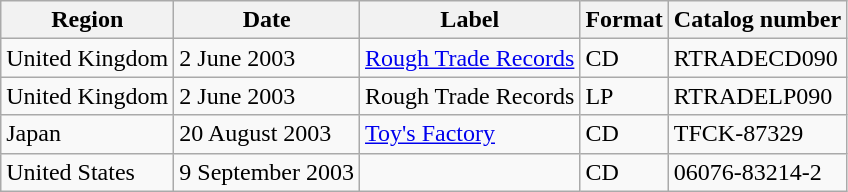<table class="wikitable">
<tr>
<th>Region</th>
<th>Date</th>
<th>Label</th>
<th>Format</th>
<th>Catalog number</th>
</tr>
<tr>
<td>United Kingdom</td>
<td>2 June 2003</td>
<td><a href='#'>Rough Trade Records</a></td>
<td>CD</td>
<td>RTRADECD090</td>
</tr>
<tr>
<td>United Kingdom</td>
<td>2 June 2003</td>
<td>Rough Trade Records</td>
<td>LP</td>
<td>RTRADELP090</td>
</tr>
<tr>
<td>Japan</td>
<td>20 August 2003</td>
<td><a href='#'>Toy's Factory</a></td>
<td>CD</td>
<td>TFCK-87329</td>
</tr>
<tr>
<td>United States</td>
<td>9 September 2003</td>
<td></td>
<td>CD</td>
<td>06076-83214-2</td>
</tr>
</table>
